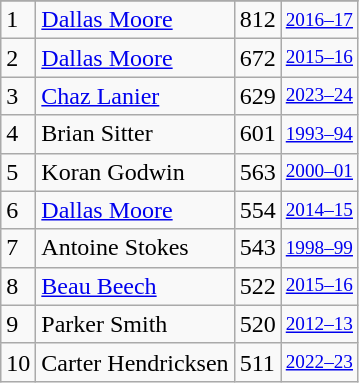<table class="wikitable">
<tr>
</tr>
<tr>
<td>1</td>
<td><a href='#'>Dallas Moore</a></td>
<td>812</td>
<td style="font-size:80%;"><a href='#'>2016–17</a></td>
</tr>
<tr>
<td>2</td>
<td><a href='#'>Dallas Moore</a></td>
<td>672</td>
<td style="font-size:80%;"><a href='#'>2015–16</a></td>
</tr>
<tr>
<td>3</td>
<td><a href='#'>Chaz Lanier</a></td>
<td>629</td>
<td style="font-size:80%;"><a href='#'>2023–24</a></td>
</tr>
<tr>
<td>4</td>
<td>Brian Sitter</td>
<td>601</td>
<td style="font-size:80%;"><a href='#'>1993–94</a></td>
</tr>
<tr>
<td>5</td>
<td>Koran Godwin</td>
<td>563</td>
<td style="font-size:80%;"><a href='#'>2000–01</a></td>
</tr>
<tr>
<td>6</td>
<td><a href='#'>Dallas Moore</a></td>
<td>554</td>
<td style="font-size:80%;"><a href='#'>2014–15</a></td>
</tr>
<tr>
<td>7</td>
<td>Antoine Stokes</td>
<td>543</td>
<td style="font-size:80%;"><a href='#'>1998–99</a></td>
</tr>
<tr>
<td>8</td>
<td><a href='#'>Beau Beech</a></td>
<td>522</td>
<td style="font-size:80%;"><a href='#'>2015–16</a></td>
</tr>
<tr>
<td>9</td>
<td>Parker Smith</td>
<td>520</td>
<td style="font-size:80%;"><a href='#'>2012–13</a></td>
</tr>
<tr>
<td>10</td>
<td>Carter Hendricksen</td>
<td>511</td>
<td style="font-size:80%;"><a href='#'>2022–23</a></td>
</tr>
</table>
